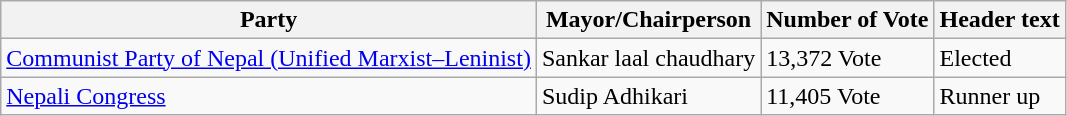<table class="wikitable sortable">
<tr>
<th>Party</th>
<th>Mayor/Chairperson</th>
<th>Number of Vote</th>
<th>Header text</th>
</tr>
<tr>
<td><a href='#'>Communist Party of Nepal (Unified Marxist–Leninist)</a></td>
<td>Sankar laal chaudhary</td>
<td>13,372 Vote</td>
<td>Elected</td>
</tr>
<tr>
<td><a href='#'>Nepali Congress</a></td>
<td>Sudip Adhikari</td>
<td>11,405 Vote</td>
<td>Runner up</td>
</tr>
</table>
